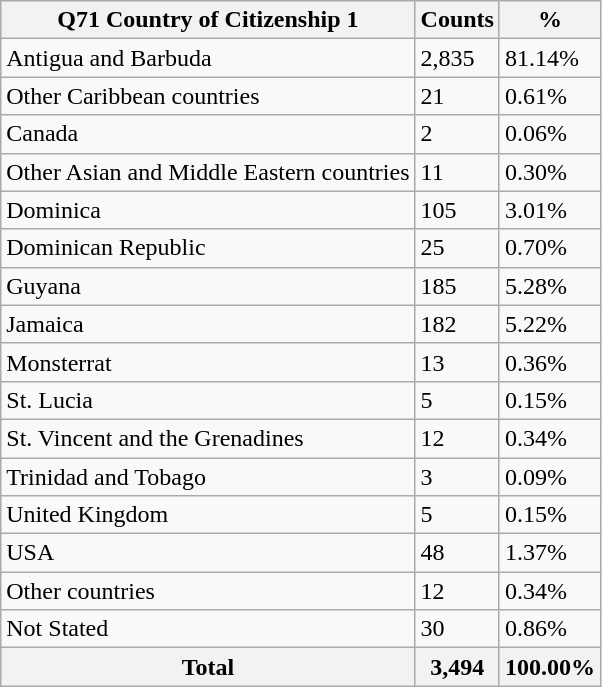<table class="wikitable sortable">
<tr>
<th>Q71 Country of Citizenship 1</th>
<th>Counts</th>
<th>%</th>
</tr>
<tr>
<td>Antigua and Barbuda</td>
<td>2,835</td>
<td>81.14%</td>
</tr>
<tr>
<td>Other Caribbean countries</td>
<td>21</td>
<td>0.61%</td>
</tr>
<tr>
<td>Canada</td>
<td>2</td>
<td>0.06%</td>
</tr>
<tr>
<td>Other Asian and Middle Eastern countries</td>
<td>11</td>
<td>0.30%</td>
</tr>
<tr>
<td>Dominica</td>
<td>105</td>
<td>3.01%</td>
</tr>
<tr>
<td>Dominican Republic</td>
<td>25</td>
<td>0.70%</td>
</tr>
<tr>
<td>Guyana</td>
<td>185</td>
<td>5.28%</td>
</tr>
<tr>
<td>Jamaica</td>
<td>182</td>
<td>5.22%</td>
</tr>
<tr>
<td>Monsterrat</td>
<td>13</td>
<td>0.36%</td>
</tr>
<tr>
<td>St. Lucia</td>
<td>5</td>
<td>0.15%</td>
</tr>
<tr>
<td>St. Vincent and the Grenadines</td>
<td>12</td>
<td>0.34%</td>
</tr>
<tr>
<td>Trinidad and Tobago</td>
<td>3</td>
<td>0.09%</td>
</tr>
<tr>
<td>United Kingdom</td>
<td>5</td>
<td>0.15%</td>
</tr>
<tr>
<td>USA</td>
<td>48</td>
<td>1.37%</td>
</tr>
<tr>
<td>Other countries</td>
<td>12</td>
<td>0.34%</td>
</tr>
<tr>
<td>Not Stated</td>
<td>30</td>
<td>0.86%</td>
</tr>
<tr>
<th>Total</th>
<th>3,494</th>
<th>100.00%</th>
</tr>
</table>
